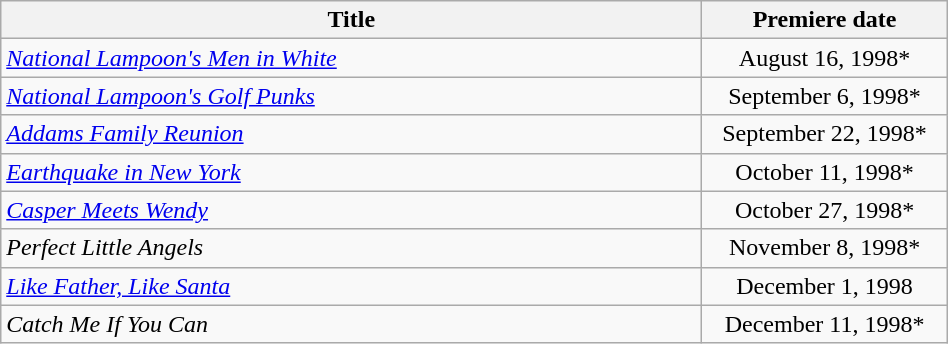<table class="wikitable plainrowheaders sortable" style="width:50%;text-align:center;">
<tr>
<th scope="col" style="width:40%;">Title</th>
<th scope="col" style="width:14%;">Premiere date</th>
</tr>
<tr>
<td scope="row" style="text-align:left;"><em><a href='#'>National Lampoon's Men in White</a></em></td>
<td>August 16, 1998*</td>
</tr>
<tr>
<td scope="row" style="text-align:left;"><em><a href='#'>National Lampoon's Golf Punks</a></em></td>
<td>September 6, 1998*</td>
</tr>
<tr>
<td scope="row" style="text-align:left;"><em><a href='#'>Addams Family Reunion</a></em></td>
<td>September 22, 1998*</td>
</tr>
<tr>
<td scope="row" style="text-align:left;"><em><a href='#'>Earthquake in New York</a></em></td>
<td>October 11, 1998*</td>
</tr>
<tr>
<td scope="row" style="text-align:left;"><em><a href='#'>Casper Meets Wendy</a></em></td>
<td>October 27, 1998*</td>
</tr>
<tr>
<td scope="row" style="text-align:left;"><em>Perfect Little Angels</em></td>
<td>November 8, 1998*</td>
</tr>
<tr>
<td scope="row" style="text-align:left;"><em><a href='#'>Like Father, Like Santa</a></em></td>
<td>December 1, 1998</td>
</tr>
<tr>
<td scope="row" style="text-align:left;"><em>Catch Me If You Can</em></td>
<td>December 11, 1998*</td>
</tr>
</table>
